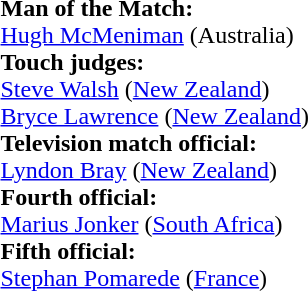<table width=100%>
<tr>
<td><br><strong>Man of the Match:</strong>
<br><a href='#'>Hugh McMeniman</a> (Australia)<br><strong>Touch judges:</strong>
<br><a href='#'>Steve Walsh</a> (<a href='#'>New Zealand</a>)
<br><a href='#'>Bryce Lawrence</a> (<a href='#'>New Zealand</a>)
<br><strong>Television match official:</strong>
<br><a href='#'>Lyndon Bray</a> (<a href='#'>New Zealand</a>)
<br><strong>Fourth official:</strong>
<br><a href='#'>Marius Jonker</a> (<a href='#'>South Africa</a>)
<br><strong>Fifth official:</strong>
<br><a href='#'>Stephan Pomarede</a> (<a href='#'>France</a>)</td>
</tr>
</table>
